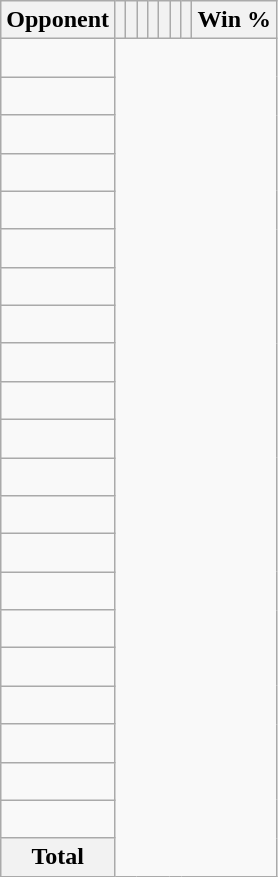<table class="wikitable sortable collapsible collapsed" style="text-align: center;">
<tr>
<th>Opponent</th>
<th></th>
<th></th>
<th></th>
<th></th>
<th></th>
<th></th>
<th></th>
<th>Win %</th>
</tr>
<tr>
<td align="left"><br></td>
</tr>
<tr>
<td align="left"><br></td>
</tr>
<tr>
<td align="left"><br></td>
</tr>
<tr>
<td align="left"><br></td>
</tr>
<tr>
<td align="left"><br></td>
</tr>
<tr>
<td align="left"><br></td>
</tr>
<tr>
<td align="left"><br></td>
</tr>
<tr>
<td align="left"><br></td>
</tr>
<tr>
<td align="left"><br></td>
</tr>
<tr>
<td align="left"><br></td>
</tr>
<tr>
<td align="left"><br></td>
</tr>
<tr>
<td align="left"><br></td>
</tr>
<tr>
<td align="left"><br></td>
</tr>
<tr>
<td align="left"><br></td>
</tr>
<tr>
<td align="left"><br></td>
</tr>
<tr>
<td align="left"><br></td>
</tr>
<tr>
<td align="left"><br></td>
</tr>
<tr>
<td align="left"><br></td>
</tr>
<tr>
<td align="left"><br></td>
</tr>
<tr>
<td align="left"><br></td>
</tr>
<tr>
<td align="left"><br></td>
</tr>
<tr class="sortbottom">
<th>Total<br></th>
</tr>
</table>
